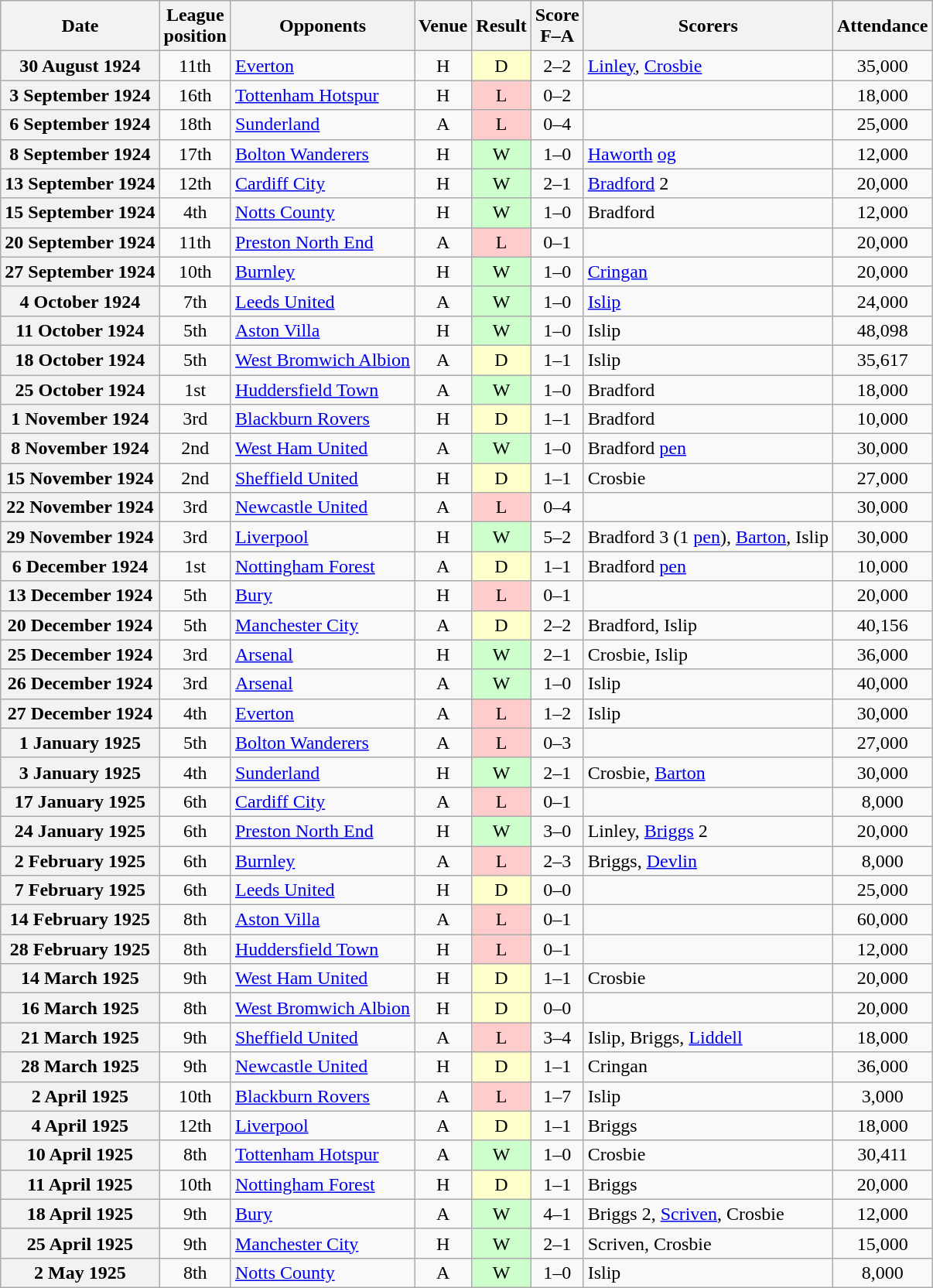<table class="wikitable plainrowheaders" style="text-align:center">
<tr>
<th scope="col">Date</th>
<th scope="col">League<br>position</th>
<th scope="col">Opponents</th>
<th scope="col">Venue</th>
<th scope="col">Result</th>
<th scope="col">Score<br>F–A</th>
<th scope="col">Scorers</th>
<th scope="col">Attendance</th>
</tr>
<tr>
<th scope="row">30 August 1924</th>
<td>11th</td>
<td align="left"><a href='#'>Everton</a></td>
<td>H</td>
<td style=background:#ffc>D</td>
<td>2–2</td>
<td align="left"><a href='#'>Linley</a>, <a href='#'>Crosbie</a></td>
<td>35,000</td>
</tr>
<tr>
<th scope="row">3 September 1924</th>
<td>16th</td>
<td align="left"><a href='#'>Tottenham Hotspur</a></td>
<td>H</td>
<td style=background:#fcc>L</td>
<td>0–2</td>
<td></td>
<td>18,000</td>
</tr>
<tr>
<th scope="row">6 September 1924</th>
<td>18th</td>
<td align="left"><a href='#'>Sunderland</a></td>
<td>A</td>
<td style=background:#fcc>L</td>
<td>0–4</td>
<td></td>
<td>25,000</td>
</tr>
<tr>
<th scope="row">8 September 1924</th>
<td>17th</td>
<td align="left"><a href='#'>Bolton Wanderers</a></td>
<td>H</td>
<td style=background:#cfc>W</td>
<td>1–0</td>
<td align="left"><a href='#'>Haworth</a> <a href='#'>og</a></td>
<td>12,000</td>
</tr>
<tr>
<th scope="row">13 September 1924</th>
<td>12th</td>
<td align="left"><a href='#'>Cardiff City</a></td>
<td>H</td>
<td style=background:#cfc>W</td>
<td>2–1</td>
<td align="left"><a href='#'>Bradford</a> 2</td>
<td>20,000</td>
</tr>
<tr>
<th scope="row">15 September 1924</th>
<td>4th</td>
<td align="left"><a href='#'>Notts County</a></td>
<td>H</td>
<td style=background:#cfc>W</td>
<td>1–0</td>
<td align="left">Bradford</td>
<td>12,000</td>
</tr>
<tr>
<th scope="row">20 September 1924</th>
<td>11th</td>
<td align="left"><a href='#'>Preston North End</a></td>
<td>A</td>
<td style=background:#fcc>L</td>
<td>0–1</td>
<td></td>
<td>20,000</td>
</tr>
<tr>
<th scope="row">27 September 1924</th>
<td>10th</td>
<td align="left"><a href='#'>Burnley</a></td>
<td>H</td>
<td style=background:#cfc>W</td>
<td>1–0</td>
<td align="left"><a href='#'>Cringan</a></td>
<td>20,000</td>
</tr>
<tr>
<th scope="row">4 October 1924</th>
<td>7th</td>
<td align="left"><a href='#'>Leeds United</a></td>
<td>A</td>
<td style=background:#cfc>W</td>
<td>1–0</td>
<td align="left"><a href='#'>Islip</a></td>
<td>24,000</td>
</tr>
<tr>
<th scope="row">11 October 1924</th>
<td>5th</td>
<td align="left"><a href='#'>Aston Villa</a></td>
<td>H</td>
<td style=background:#cfc>W</td>
<td>1–0</td>
<td align="left">Islip</td>
<td>48,098</td>
</tr>
<tr>
<th scope="row">18 October 1924</th>
<td>5th</td>
<td align="left"><a href='#'>West Bromwich Albion</a></td>
<td>A</td>
<td style=background:#ffc>D</td>
<td>1–1</td>
<td align="left">Islip</td>
<td>35,617</td>
</tr>
<tr>
<th scope="row">25 October 1924</th>
<td>1st</td>
<td align="left"><a href='#'>Huddersfield Town</a></td>
<td>A</td>
<td style=background:#cfc>W</td>
<td>1–0</td>
<td align="left">Bradford</td>
<td>18,000</td>
</tr>
<tr>
<th scope="row">1 November 1924</th>
<td>3rd</td>
<td align="left"><a href='#'>Blackburn Rovers</a></td>
<td>H</td>
<td style=background:#ffc>D</td>
<td>1–1</td>
<td align="left">Bradford</td>
<td>10,000</td>
</tr>
<tr>
<th scope="row">8 November 1924</th>
<td>2nd</td>
<td align="left"><a href='#'>West Ham United</a></td>
<td>A</td>
<td style=background:#cfc>W</td>
<td>1–0</td>
<td align="left">Bradford <a href='#'>pen</a></td>
<td>30,000</td>
</tr>
<tr>
<th scope="row">15 November 1924</th>
<td>2nd</td>
<td align="left"><a href='#'>Sheffield United</a></td>
<td>H</td>
<td style=background:#ffc>D</td>
<td>1–1</td>
<td align="left">Crosbie</td>
<td>27,000</td>
</tr>
<tr>
<th scope="row">22 November 1924</th>
<td>3rd</td>
<td align="left"><a href='#'>Newcastle United</a></td>
<td>A</td>
<td style=background:#fcc>L</td>
<td>0–4</td>
<td></td>
<td>30,000</td>
</tr>
<tr>
<th scope="row">29 November 1924</th>
<td>3rd</td>
<td align="left"><a href='#'>Liverpool</a></td>
<td>H</td>
<td style=background:#cfc>W</td>
<td>5–2</td>
<td align="left">Bradford 3 (1 <a href='#'>pen</a>), <a href='#'>Barton</a>, Islip</td>
<td>30,000</td>
</tr>
<tr>
<th scope="row">6 December 1924</th>
<td>1st</td>
<td align="left"><a href='#'>Nottingham Forest</a></td>
<td>A</td>
<td style=background:#ffc>D</td>
<td>1–1</td>
<td align="left">Bradford <a href='#'>pen</a></td>
<td>10,000</td>
</tr>
<tr>
<th scope="row">13 December 1924</th>
<td>5th</td>
<td align="left"><a href='#'>Bury</a></td>
<td>H</td>
<td style=background:#fcc>L</td>
<td>0–1</td>
<td></td>
<td>20,000</td>
</tr>
<tr>
<th scope="row">20 December 1924</th>
<td>5th</td>
<td align="left"><a href='#'>Manchester City</a></td>
<td>A</td>
<td style=background:#ffc>D</td>
<td>2–2</td>
<td align="left">Bradford, Islip</td>
<td>40,156</td>
</tr>
<tr>
<th scope="row">25 December 1924</th>
<td>3rd</td>
<td align="left"><a href='#'>Arsenal</a></td>
<td>H</td>
<td style=background:#cfc>W</td>
<td>2–1</td>
<td align="left">Crosbie, Islip</td>
<td>36,000</td>
</tr>
<tr>
<th scope="row">26 December 1924</th>
<td>3rd</td>
<td align="left"><a href='#'>Arsenal</a></td>
<td>A</td>
<td style=background:#cfc>W</td>
<td>1–0</td>
<td align="left">Islip</td>
<td>40,000</td>
</tr>
<tr>
<th scope="row">27 December 1924</th>
<td>4th</td>
<td align="left"><a href='#'>Everton</a></td>
<td>A</td>
<td style=background:#fcc>L</td>
<td>1–2</td>
<td align="left">Islip</td>
<td>30,000</td>
</tr>
<tr>
<th scope="row">1 January 1925</th>
<td>5th</td>
<td align="left"><a href='#'>Bolton Wanderers</a></td>
<td>A</td>
<td style=background:#fcc>L</td>
<td>0–3</td>
<td></td>
<td>27,000</td>
</tr>
<tr>
<th scope="row">3 January 1925</th>
<td>4th</td>
<td align="left"><a href='#'>Sunderland</a></td>
<td>H</td>
<td style=background:#cfc>W</td>
<td>2–1</td>
<td align="left">Crosbie, <a href='#'>Barton</a></td>
<td>30,000</td>
</tr>
<tr>
<th scope="row">17 January 1925</th>
<td>6th</td>
<td align="left"><a href='#'>Cardiff City</a></td>
<td>A</td>
<td style=background:#fcc>L</td>
<td>0–1</td>
<td></td>
<td>8,000</td>
</tr>
<tr>
<th scope="row">24 January 1925</th>
<td>6th</td>
<td align="left"><a href='#'>Preston North End</a></td>
<td>H</td>
<td style=background:#cfc>W</td>
<td>3–0</td>
<td align="left">Linley, <a href='#'>Briggs</a> 2</td>
<td>20,000</td>
</tr>
<tr>
<th scope="row">2 February 1925</th>
<td>6th</td>
<td align="left"><a href='#'>Burnley</a></td>
<td>A</td>
<td style=background:#fcc>L</td>
<td>2–3</td>
<td align="left">Briggs, <a href='#'>Devlin</a></td>
<td>8,000</td>
</tr>
<tr>
<th scope="row">7 February 1925</th>
<td>6th</td>
<td align="left"><a href='#'>Leeds United</a></td>
<td>H</td>
<td style=background:#ffc>D</td>
<td>0–0</td>
<td></td>
<td>25,000</td>
</tr>
<tr>
<th scope="row">14 February 1925</th>
<td>8th</td>
<td align="left"><a href='#'>Aston Villa</a></td>
<td>A</td>
<td style=background:#fcc>L</td>
<td>0–1</td>
<td></td>
<td>60,000</td>
</tr>
<tr>
<th scope="row">28 February 1925</th>
<td>8th</td>
<td align="left"><a href='#'>Huddersfield Town</a></td>
<td>H</td>
<td style=background:#fcc>L</td>
<td>0–1</td>
<td></td>
<td>12,000</td>
</tr>
<tr>
<th scope="row">14 March 1925</th>
<td>9th</td>
<td align="left"><a href='#'>West Ham United</a></td>
<td>H</td>
<td style=background:#ffc>D</td>
<td>1–1</td>
<td align="left">Crosbie</td>
<td>20,000</td>
</tr>
<tr>
<th scope="row">16 March 1925</th>
<td>8th</td>
<td align="left"><a href='#'>West Bromwich Albion</a></td>
<td>H</td>
<td style=background:#ffc>D</td>
<td>0–0</td>
<td></td>
<td>20,000</td>
</tr>
<tr>
<th scope="row">21 March 1925</th>
<td>9th</td>
<td align="left"><a href='#'>Sheffield United</a></td>
<td>A</td>
<td style=background:#fcc>L</td>
<td>3–4</td>
<td align="left">Islip, Briggs, <a href='#'>Liddell</a></td>
<td>18,000</td>
</tr>
<tr>
<th scope="row">28 March 1925</th>
<td>9th</td>
<td align="left"><a href='#'>Newcastle United</a></td>
<td>H</td>
<td style=background:#ffc>D</td>
<td>1–1</td>
<td align="left">Cringan</td>
<td>36,000</td>
</tr>
<tr>
<th scope="row">2 April 1925</th>
<td>10th</td>
<td align="left"><a href='#'>Blackburn Rovers</a></td>
<td>A</td>
<td style=background:#fcc>L</td>
<td>1–7</td>
<td align="left">Islip</td>
<td>3,000</td>
</tr>
<tr>
<th scope="row">4 April 1925</th>
<td>12th</td>
<td align="left"><a href='#'>Liverpool</a></td>
<td>A</td>
<td style=background:#ffc>D</td>
<td>1–1</td>
<td align="left">Briggs</td>
<td>18,000</td>
</tr>
<tr>
<th scope="row">10 April 1925</th>
<td>8th</td>
<td align="left"><a href='#'>Tottenham Hotspur</a></td>
<td>A</td>
<td style=background:#cfc>W</td>
<td>1–0</td>
<td align="left">Crosbie</td>
<td>30,411</td>
</tr>
<tr>
<th scope="row">11 April 1925</th>
<td>10th</td>
<td align="left"><a href='#'>Nottingham Forest</a></td>
<td>H</td>
<td style=background:#ffc>D</td>
<td>1–1</td>
<td align="left">Briggs</td>
<td>20,000</td>
</tr>
<tr>
<th scope="row">18 April 1925</th>
<td>9th</td>
<td align="left"><a href='#'>Bury</a></td>
<td>A</td>
<td style=background:#cfc>W</td>
<td>4–1</td>
<td align="left">Briggs 2, <a href='#'>Scriven</a>, Crosbie</td>
<td>12,000</td>
</tr>
<tr>
<th scope="row">25 April 1925</th>
<td>9th</td>
<td align="left"><a href='#'>Manchester City</a></td>
<td>H</td>
<td style=background:#cfc>W</td>
<td>2–1</td>
<td align="left">Scriven, Crosbie</td>
<td>15,000</td>
</tr>
<tr>
<th scope="row">2 May 1925</th>
<td>8th</td>
<td align="left"><a href='#'>Notts County</a></td>
<td>A</td>
<td style=background:#cfc>W</td>
<td>1–0</td>
<td align="left">Islip</td>
<td>8,000</td>
</tr>
</table>
